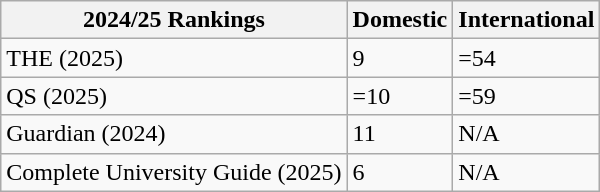<table class="wikitable">
<tr>
<th>2024/25 Rankings</th>
<th>Domestic</th>
<th>International</th>
</tr>
<tr>
<td>THE (2025)</td>
<td>9</td>
<td>=54</td>
</tr>
<tr>
<td>QS (2025)</td>
<td>=10</td>
<td>=59</td>
</tr>
<tr>
<td>Guardian (2024)</td>
<td>11</td>
<td>N/A</td>
</tr>
<tr>
<td>Complete University Guide (2025)</td>
<td>6</td>
<td>N/A</td>
</tr>
</table>
